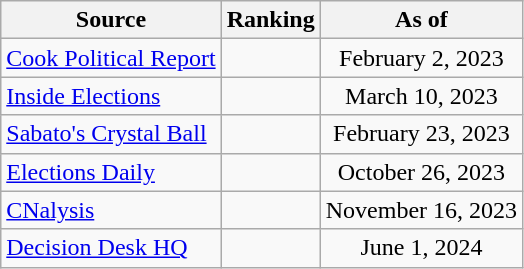<table class="wikitable" style="text-align:center">
<tr>
<th>Source</th>
<th>Ranking</th>
<th>As of</th>
</tr>
<tr>
<td align=left><a href='#'>Cook Political Report</a></td>
<td></td>
<td>February 2, 2023</td>
</tr>
<tr>
<td align=left><a href='#'>Inside Elections</a></td>
<td></td>
<td>March 10, 2023</td>
</tr>
<tr>
<td align=left><a href='#'>Sabato's Crystal Ball</a></td>
<td></td>
<td>February 23, 2023</td>
</tr>
<tr>
<td align=left><a href='#'>Elections Daily</a></td>
<td></td>
<td>October 26, 2023</td>
</tr>
<tr>
<td align=left><a href='#'>CNalysis</a></td>
<td></td>
<td>November 16, 2023</td>
</tr>
<tr>
<td align=left><a href='#'>Decision Desk HQ</a></td>
<td></td>
<td>June 1, 2024</td>
</tr>
</table>
